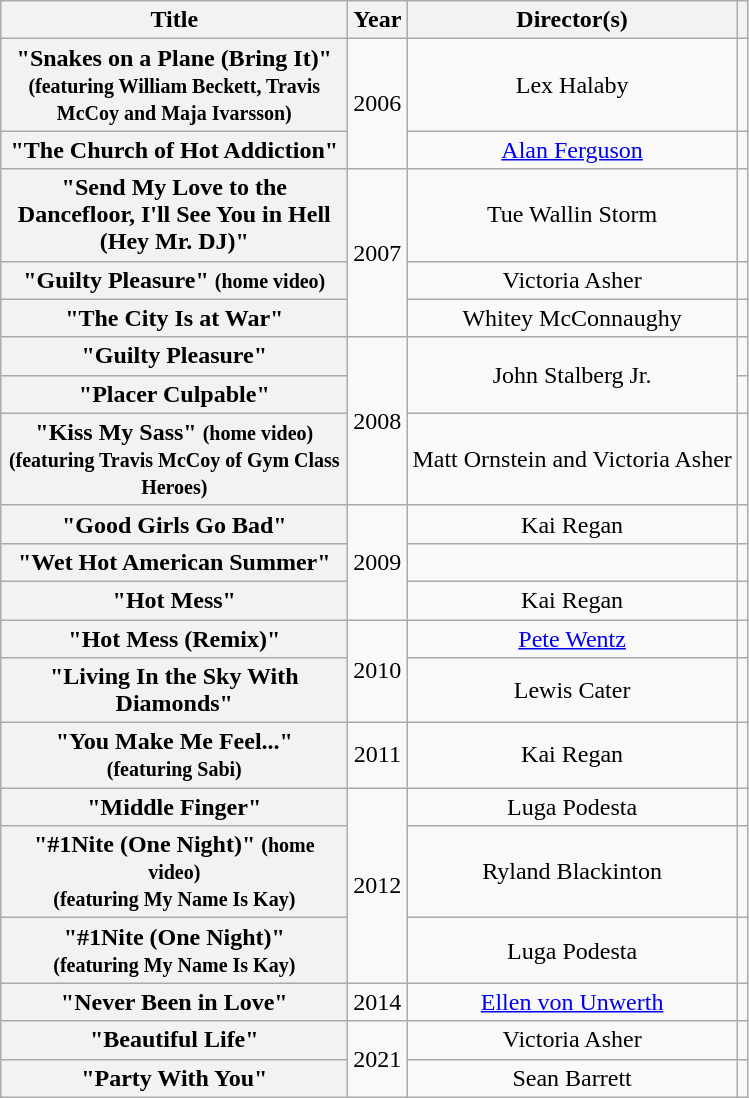<table class="wikitable plainrowheaders" style="text-align:center;">
<tr>
<th scope="col" style="width:14em;">Title</th>
<th scope="col">Year</th>
<th scope="col">Director(s)</th>
<th scope="col"></th>
</tr>
<tr>
<th scope="row">"Snakes on a Plane (Bring It)" <br><small>(featuring William Beckett, Travis McCoy and Maja Ivarsson)</small></th>
<td rowspan="2">2006</td>
<td>Lex Halaby</td>
<td></td>
</tr>
<tr>
<th scope="row">"The Church of Hot Addiction"</th>
<td><a href='#'>Alan Ferguson</a></td>
<td></td>
</tr>
<tr>
<th scope="row">"Send My Love to the Dancefloor, I'll See You in Hell (Hey Mr. DJ)"</th>
<td rowspan="3">2007</td>
<td>Tue Wallin Storm</td>
<td></td>
</tr>
<tr>
<th scope="row">"Guilty Pleasure" <small>(home video)</small></th>
<td>Victoria Asher</td>
<td></td>
</tr>
<tr>
<th scope="row">"The City Is at War"</th>
<td>Whitey McConnaughy</td>
<td></td>
</tr>
<tr>
<th scope="row">"Guilty Pleasure"</th>
<td rowspan="3">2008</td>
<td rowspan="2">John Stalberg Jr.</td>
<td></td>
</tr>
<tr>
<th scope="row">"Placer Culpable"</th>
<td></td>
</tr>
<tr>
<th scope="row">"Kiss My Sass" <small>(home video)</small><br><small>(featuring Travis McCoy of Gym Class Heroes)</small></th>
<td>Matt Ornstein and Victoria Asher</td>
<td></td>
</tr>
<tr>
<th scope="row">"Good Girls Go Bad"</th>
<td rowspan="3">2009</td>
<td>Kai Regan</td>
<td></td>
</tr>
<tr>
<th scope="row">"Wet Hot American Summer"</th>
<td></td>
<td></td>
</tr>
<tr>
<th scope="row">"Hot Mess"</th>
<td>Kai Regan</td>
<td></td>
</tr>
<tr>
<th scope="row">"Hot Mess (Remix)"</th>
<td rowspan="2">2010</td>
<td><a href='#'>Pete Wentz</a></td>
<td></td>
</tr>
<tr>
<th scope="row">"Living In the Sky With Diamonds"</th>
<td>Lewis Cater</td>
<td></td>
</tr>
<tr>
<th scope="row">"You Make Me Feel..."<br><small>(featuring Sabi)</small></th>
<td>2011</td>
<td>Kai Regan</td>
<td></td>
</tr>
<tr>
<th scope="row">"Middle Finger"</th>
<td rowspan="3">2012</td>
<td>Luga Podesta</td>
<td></td>
</tr>
<tr>
<th scope="row">"#1Nite (One Night)" <small>(home video)</small><br><small>(featuring My Name Is Kay)</small></th>
<td>Ryland Blackinton</td>
<td></td>
</tr>
<tr>
<th scope="row">"#1Nite (One Night)" <br><small>(featuring My Name Is Kay)</small></th>
<td>Luga Podesta</td>
<td></td>
</tr>
<tr>
<th scope="row">"Never Been in Love"</th>
<td>2014</td>
<td><a href='#'>Ellen von Unwerth</a></td>
<td></td>
</tr>
<tr>
<th scope="row">"Beautiful Life"</th>
<td rowspan="3">2021</td>
<td>Victoria Asher</td>
<td></td>
</tr>
<tr>
<th scope="row">"Party With You"</th>
<td>Sean Barrett</td>
<td></td>
</tr>
</table>
